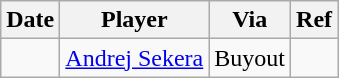<table class="wikitable">
<tr>
<th>Date</th>
<th>Player</th>
<th>Via</th>
<th>Ref</th>
</tr>
<tr>
<td></td>
<td><a href='#'>Andrej Sekera</a></td>
<td>Buyout</td>
<td></td>
</tr>
</table>
